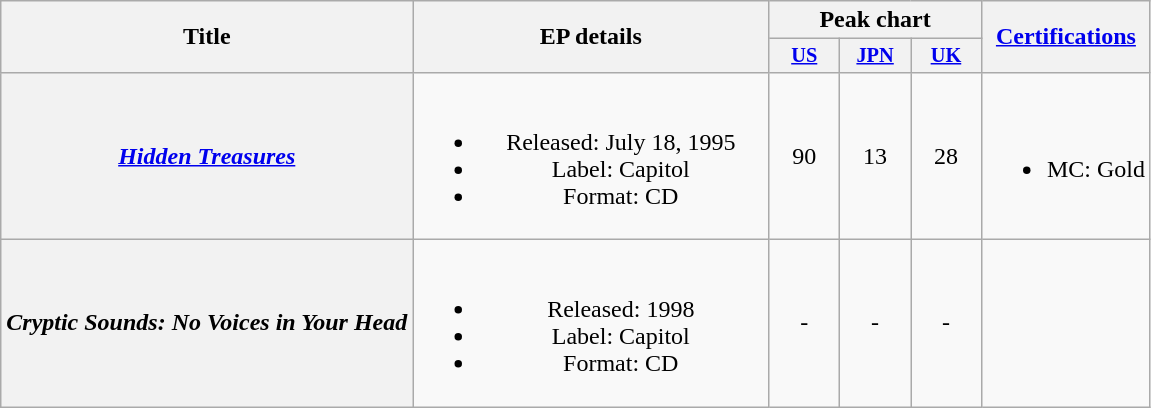<table class="wikitable plainrowheaders" style="text-align:center;">
<tr>
<th scope="col" rowspan="2">Title</th>
<th scope="col" rowspan="2" style="width:230px;">EP details</th>
<th scope="col" colspan="3">Peak chart</th>
<th scope="col" rowspan="2"><a href='#'>Certifications</a></th>
</tr>
<tr>
<th style="width:3em;font-size:85%;"><a href='#'>US</a><br></th>
<th style="width:3em;font-size:85%;"><a href='#'>JPN</a><br></th>
<th style="width:3em;font-size:85%;"><a href='#'>UK</a><br></th>
</tr>
<tr>
<th scope="row"><em><a href='#'>Hidden Treasures</a></em></th>
<td><br><ul><li>Released: July 18, 1995</li><li>Label: Capitol</li><li>Format: CD</li></ul></td>
<td>90</td>
<td>13</td>
<td>28</td>
<td><br><ul><li>MC: Gold</li></ul></td>
</tr>
<tr>
<th scope="row"><em>Cryptic Sounds: No Voices in Your Head</em></th>
<td><br><ul><li>Released: 1998</li><li>Label: Capitol</li><li>Format: CD</li></ul></td>
<td>-</td>
<td>-</td>
<td>-</td>
<td></td>
</tr>
</table>
